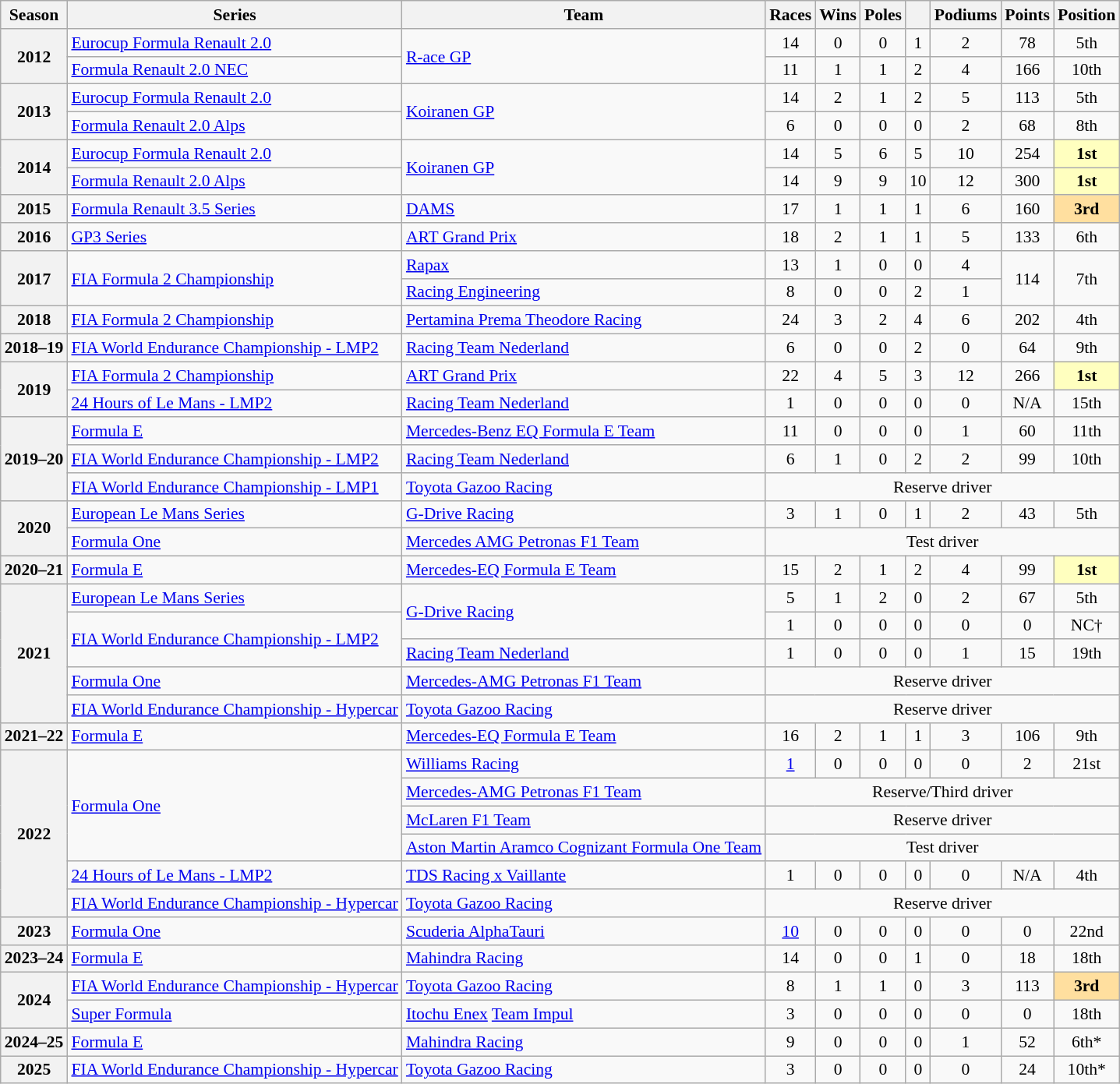<table class="wikitable" style="font-size: 90%; text-align:center">
<tr>
<th>Season</th>
<th>Series</th>
<th>Team</th>
<th>Races</th>
<th>Wins</th>
<th>Poles</th>
<th></th>
<th>Podiums</th>
<th>Points</th>
<th>Position</th>
</tr>
<tr>
<th rowspan=2>2012</th>
<td align=left><a href='#'>Eurocup Formula Renault 2.0</a></td>
<td rowspan=2 align=left><a href='#'>R-ace GP</a></td>
<td>14</td>
<td>0</td>
<td>0</td>
<td>1</td>
<td>2</td>
<td>78</td>
<td>5th</td>
</tr>
<tr>
<td align=left><a href='#'>Formula Renault 2.0 NEC</a></td>
<td>11</td>
<td>1</td>
<td>1</td>
<td>2</td>
<td>4</td>
<td>166</td>
<td>10th</td>
</tr>
<tr>
<th rowspan=2>2013</th>
<td align=left><a href='#'>Eurocup Formula Renault 2.0</a></td>
<td rowspan=2 align=left><a href='#'>Koiranen GP</a></td>
<td>14</td>
<td>2</td>
<td>1</td>
<td>2</td>
<td>5</td>
<td>113</td>
<td>5th</td>
</tr>
<tr>
<td align=left><a href='#'>Formula Renault 2.0 Alps</a></td>
<td>6</td>
<td>0</td>
<td>0</td>
<td>0</td>
<td>2</td>
<td>68</td>
<td>8th</td>
</tr>
<tr>
<th rowspan=2>2014</th>
<td align=left><a href='#'>Eurocup Formula Renault 2.0</a></td>
<td rowspan=2 align=left><a href='#'>Koiranen GP</a></td>
<td>14</td>
<td>5</td>
<td>6</td>
<td>5</td>
<td>10</td>
<td>254</td>
<td style="background:#FFFFBF"><strong>1st</strong></td>
</tr>
<tr>
<td align=left><a href='#'>Formula Renault 2.0 Alps</a></td>
<td>14</td>
<td>9</td>
<td>9</td>
<td>10</td>
<td>12</td>
<td>300</td>
<td style="background:#FFFFBF"><strong>1st</strong></td>
</tr>
<tr>
<th>2015</th>
<td align=left><a href='#'>Formula Renault 3.5 Series</a></td>
<td align=left><a href='#'>DAMS</a></td>
<td>17</td>
<td>1</td>
<td>1</td>
<td>1</td>
<td>6</td>
<td>160</td>
<td style="background:#FFDF9F"><strong>3rd</strong></td>
</tr>
<tr>
<th>2016</th>
<td align=left><a href='#'>GP3 Series</a></td>
<td align=left><a href='#'>ART Grand Prix</a></td>
<td>18</td>
<td>2</td>
<td>1</td>
<td>1</td>
<td>5</td>
<td>133</td>
<td>6th</td>
</tr>
<tr>
<th rowspan=2>2017</th>
<td align=left rowspan=2><a href='#'>FIA Formula 2 Championship</a></td>
<td align=left><a href='#'>Rapax</a></td>
<td>13</td>
<td>1</td>
<td>0</td>
<td>0</td>
<td>4</td>
<td rowspan="2">114</td>
<td rowspan="2">7th</td>
</tr>
<tr>
<td align=left><a href='#'>Racing Engineering</a></td>
<td>8</td>
<td>0</td>
<td>0</td>
<td>2</td>
<td>1</td>
</tr>
<tr>
<th>2018</th>
<td align=left><a href='#'>FIA Formula 2 Championship</a></td>
<td align=left><a href='#'>Pertamina Prema Theodore Racing</a></td>
<td>24</td>
<td>3</td>
<td>2</td>
<td>4</td>
<td>6</td>
<td>202</td>
<td>4th</td>
</tr>
<tr>
<th>2018–19</th>
<td align=left><a href='#'>FIA World Endurance Championship - LMP2</a></td>
<td align=left><a href='#'>Racing Team Nederland</a></td>
<td>6</td>
<td>0</td>
<td>0</td>
<td>2</td>
<td>0</td>
<td>64</td>
<td>9th</td>
</tr>
<tr>
<th rowspan="2">2019</th>
<td align=left><a href='#'>FIA Formula 2 Championship</a></td>
<td align=left><a href='#'>ART Grand Prix</a></td>
<td>22</td>
<td>4</td>
<td>5</td>
<td>3</td>
<td>12</td>
<td>266</td>
<td style="background:#FFFFBF"><strong>1st</strong></td>
</tr>
<tr>
<td align=left><a href='#'>24 Hours of Le Mans - LMP2</a></td>
<td align=left><a href='#'>Racing Team Nederland</a></td>
<td>1</td>
<td>0</td>
<td>0</td>
<td>0</td>
<td>0</td>
<td>N/A</td>
<td>15th</td>
</tr>
<tr>
<th rowspan=3>2019–20</th>
<td align=left><a href='#'>Formula E</a></td>
<td align=left><a href='#'>Mercedes-Benz EQ Formula E Team</a></td>
<td>11</td>
<td>0</td>
<td>0</td>
<td>0</td>
<td>1</td>
<td>60</td>
<td>11th</td>
</tr>
<tr>
<td align=left><a href='#'>FIA World Endurance Championship - LMP2</a></td>
<td align=left><a href='#'>Racing Team Nederland</a></td>
<td>6</td>
<td>1</td>
<td>0</td>
<td>2</td>
<td>2</td>
<td>99</td>
<td>10th</td>
</tr>
<tr>
<td align=left><a href='#'>FIA World Endurance Championship - LMP1</a></td>
<td align=left><a href='#'>Toyota Gazoo Racing</a></td>
<td colspan="7">Reserve driver</td>
</tr>
<tr>
<th rowspan="2">2020</th>
<td align=left><a href='#'>European Le Mans Series</a></td>
<td align=left><a href='#'>G-Drive Racing</a></td>
<td>3</td>
<td>1</td>
<td>0</td>
<td>1</td>
<td>2</td>
<td>43</td>
<td>5th</td>
</tr>
<tr>
<td align=left><a href='#'>Formula One</a></td>
<td align=left><a href='#'>Mercedes AMG Petronas F1 Team</a></td>
<td colspan="7">Test driver</td>
</tr>
<tr>
<th>2020–21</th>
<td align=left><a href='#'>Formula E</a></td>
<td align=left><a href='#'>Mercedes-EQ Formula E Team</a></td>
<td>15</td>
<td>2</td>
<td>1</td>
<td>2</td>
<td>4</td>
<td>99</td>
<td style="background:#FFFFBF"><strong>1st</strong></td>
</tr>
<tr>
<th rowspan=5>2021</th>
<td align=left><a href='#'>European Le Mans Series</a></td>
<td align=left rowspan=2><a href='#'>G-Drive Racing</a></td>
<td>5</td>
<td>1</td>
<td>2</td>
<td>0</td>
<td>2</td>
<td>67</td>
<td>5th</td>
</tr>
<tr>
<td align=left rowspan=2><a href='#'>FIA World Endurance Championship - LMP2</a></td>
<td>1</td>
<td>0</td>
<td>0</td>
<td>0</td>
<td>0</td>
<td>0</td>
<td>NC†</td>
</tr>
<tr>
<td align=left><a href='#'>Racing Team Nederland</a></td>
<td>1</td>
<td>0</td>
<td>0</td>
<td>0</td>
<td>1</td>
<td>15</td>
<td>19th</td>
</tr>
<tr>
<td align=left><a href='#'>Formula One</a></td>
<td align=left><a href='#'>Mercedes-AMG Petronas F1 Team</a></td>
<td colspan="7">Reserve driver</td>
</tr>
<tr>
<td align=left><a href='#'>FIA World Endurance Championship - Hypercar</a></td>
<td align=left><a href='#'>Toyota Gazoo Racing</a></td>
<td colspan="7">Reserve driver</td>
</tr>
<tr>
<th>2021–22</th>
<td align=left><a href='#'>Formula E</a></td>
<td align=left><a href='#'>Mercedes-EQ Formula E Team</a></td>
<td>16</td>
<td>2</td>
<td>1</td>
<td>1</td>
<td>3</td>
<td>106</td>
<td>9th</td>
</tr>
<tr>
<th rowspan="6">2022</th>
<td align=left rowspan=4><a href='#'>Formula One</a></td>
<td align="left"><a href='#'>Williams Racing</a></td>
<td><a href='#'>1</a></td>
<td>0</td>
<td>0</td>
<td>0</td>
<td>0</td>
<td>2</td>
<td>21st</td>
</tr>
<tr>
<td align=left><a href='#'>Mercedes-AMG Petronas F1 Team</a></td>
<td colspan="7">Reserve/Third driver</td>
</tr>
<tr>
<td align=left><a href='#'>McLaren F1 Team</a></td>
<td colspan="7">Reserve driver</td>
</tr>
<tr>
<td align=left nowrap><a href='#'>Aston Martin Aramco Cognizant Formula One Team</a></td>
<td colspan="7">Test driver</td>
</tr>
<tr>
<td align=left><a href='#'>24 Hours of Le Mans - LMP2</a></td>
<td align=left><a href='#'>TDS Racing x Vaillante</a></td>
<td>1</td>
<td>0</td>
<td>0</td>
<td>0</td>
<td>0</td>
<td>N/A</td>
<td>4th</td>
</tr>
<tr>
<td align=left><a href='#'>FIA World Endurance Championship - Hypercar</a></td>
<td align=left><a href='#'>Toyota Gazoo Racing</a></td>
<td colspan="7">Reserve driver</td>
</tr>
<tr>
<th>2023</th>
<td align=left><a href='#'>Formula One</a></td>
<td align=left><a href='#'>Scuderia AlphaTauri</a></td>
<td><a href='#'>10</a></td>
<td>0</td>
<td>0</td>
<td>0</td>
<td>0</td>
<td>0</td>
<td>22nd</td>
</tr>
<tr>
<th nowrap>2023–24</th>
<td align=left><a href='#'>Formula E</a></td>
<td align=left><a href='#'>Mahindra Racing</a></td>
<td>14</td>
<td>0</td>
<td>0</td>
<td>1</td>
<td>0</td>
<td>18</td>
<td>18th</td>
</tr>
<tr>
<th rowspan="2">2024</th>
<td align=left nowrap><a href='#'>FIA World Endurance Championship - Hypercar</a></td>
<td align=left><a href='#'>Toyota Gazoo Racing</a></td>
<td>8</td>
<td>1</td>
<td>1</td>
<td>0</td>
<td>3</td>
<td>113</td>
<td style="background:#FFDF9F;"><strong>3rd</strong></td>
</tr>
<tr>
<td align=left><a href='#'>Super Formula</a></td>
<td align=left><a href='#'>Itochu Enex</a> <a href='#'>Team Impul</a></td>
<td>3</td>
<td>0</td>
<td>0</td>
<td>0</td>
<td>0</td>
<td>0</td>
<td>18th</td>
</tr>
<tr>
<th>2024–25</th>
<td align=left><a href='#'>Formula E</a></td>
<td align=left><a href='#'>Mahindra Racing</a></td>
<td>9</td>
<td>0</td>
<td>0</td>
<td>0</td>
<td>1</td>
<td>52</td>
<td>6th*</td>
</tr>
<tr>
<th>2025</th>
<td align=left><a href='#'>FIA World Endurance Championship - Hypercar</a></td>
<td align=left><a href='#'>Toyota Gazoo Racing</a></td>
<td>3</td>
<td>0</td>
<td>0</td>
<td>0</td>
<td>0</td>
<td>24</td>
<td>10th*</td>
</tr>
</table>
